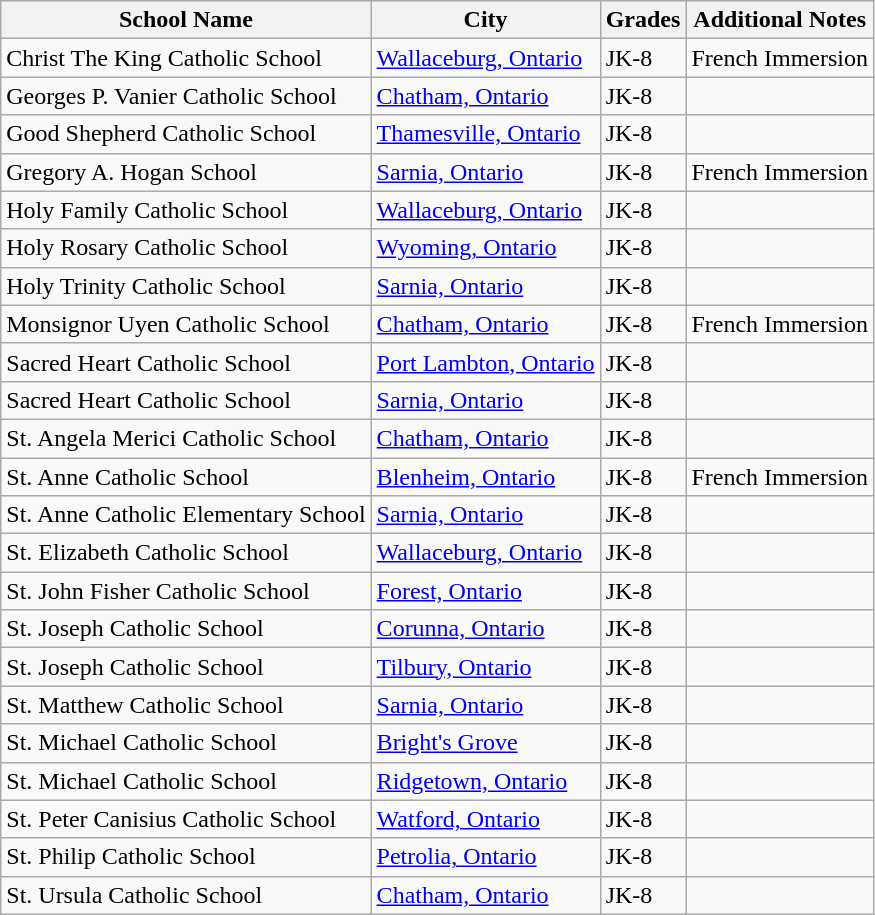<table class="wikitable">
<tr>
<th>School Name</th>
<th>City</th>
<th>Grades</th>
<th>Additional Notes</th>
</tr>
<tr>
<td>Christ The King Catholic School</td>
<td><a href='#'>Wallaceburg, Ontario</a></td>
<td>JK-8</td>
<td>French Immersion</td>
</tr>
<tr>
<td>Georges P. Vanier Catholic School</td>
<td><a href='#'>Chatham, Ontario</a></td>
<td>JK-8</td>
<td></td>
</tr>
<tr>
<td>Good Shepherd Catholic School</td>
<td><a href='#'>Thamesville, Ontario</a></td>
<td>JK-8</td>
<td></td>
</tr>
<tr>
<td>Gregory A. Hogan School</td>
<td><a href='#'>Sarnia, Ontario</a></td>
<td>JK-8</td>
<td>French Immersion</td>
</tr>
<tr>
<td>Holy Family Catholic School</td>
<td><a href='#'>Wallaceburg, Ontario</a></td>
<td>JK-8</td>
<td></td>
</tr>
<tr>
<td>Holy Rosary Catholic School</td>
<td><a href='#'>Wyoming, Ontario</a></td>
<td>JK-8</td>
<td></td>
</tr>
<tr>
<td>Holy Trinity Catholic School</td>
<td><a href='#'>Sarnia, Ontario</a></td>
<td>JK-8</td>
<td></td>
</tr>
<tr>
<td>Monsignor Uyen Catholic School</td>
<td><a href='#'>Chatham, Ontario</a></td>
<td>JK-8</td>
<td>French Immersion</td>
</tr>
<tr>
<td>Sacred Heart Catholic School</td>
<td><a href='#'>Port Lambton, Ontario</a></td>
<td>JK-8</td>
<td></td>
</tr>
<tr>
<td>Sacred Heart Catholic School</td>
<td><a href='#'>Sarnia, Ontario</a></td>
<td>JK-8</td>
<td></td>
</tr>
<tr>
<td>St. Angela Merici Catholic School</td>
<td><a href='#'>Chatham, Ontario</a></td>
<td>JK-8</td>
<td></td>
</tr>
<tr>
<td>St. Anne Catholic School</td>
<td><a href='#'>Blenheim, Ontario</a></td>
<td>JK-8</td>
<td>French Immersion</td>
</tr>
<tr>
<td>St. Anne Catholic Elementary School</td>
<td><a href='#'>Sarnia, Ontario</a></td>
<td>JK-8</td>
<td></td>
</tr>
<tr>
<td>St. Elizabeth Catholic School</td>
<td><a href='#'>Wallaceburg, Ontario</a></td>
<td>JK-8</td>
<td></td>
</tr>
<tr>
<td>St. John Fisher Catholic School</td>
<td><a href='#'>Forest, Ontario</a></td>
<td>JK-8</td>
<td></td>
</tr>
<tr>
<td>St. Joseph Catholic School</td>
<td><a href='#'>Corunna, Ontario</a></td>
<td>JK-8</td>
<td></td>
</tr>
<tr>
<td>St. Joseph Catholic School</td>
<td><a href='#'>Tilbury, Ontario</a></td>
<td>JK-8</td>
<td></td>
</tr>
<tr>
<td>St. Matthew Catholic School</td>
<td><a href='#'>Sarnia, Ontario</a></td>
<td>JK-8</td>
<td></td>
</tr>
<tr>
<td>St. Michael Catholic School</td>
<td><a href='#'>Bright's Grove</a></td>
<td>JK-8</td>
<td></td>
</tr>
<tr>
<td>St. Michael Catholic School</td>
<td><a href='#'>Ridgetown, Ontario</a></td>
<td>JK-8</td>
<td></td>
</tr>
<tr>
<td>St. Peter Canisius Catholic School</td>
<td><a href='#'>Watford, Ontario</a></td>
<td>JK-8</td>
<td></td>
</tr>
<tr>
<td>St. Philip Catholic School</td>
<td><a href='#'>Petrolia, Ontario</a></td>
<td>JK-8</td>
<td></td>
</tr>
<tr>
<td>St. Ursula Catholic School</td>
<td><a href='#'>Chatham, Ontario</a></td>
<td>JK-8</td>
<td></td>
</tr>
</table>
